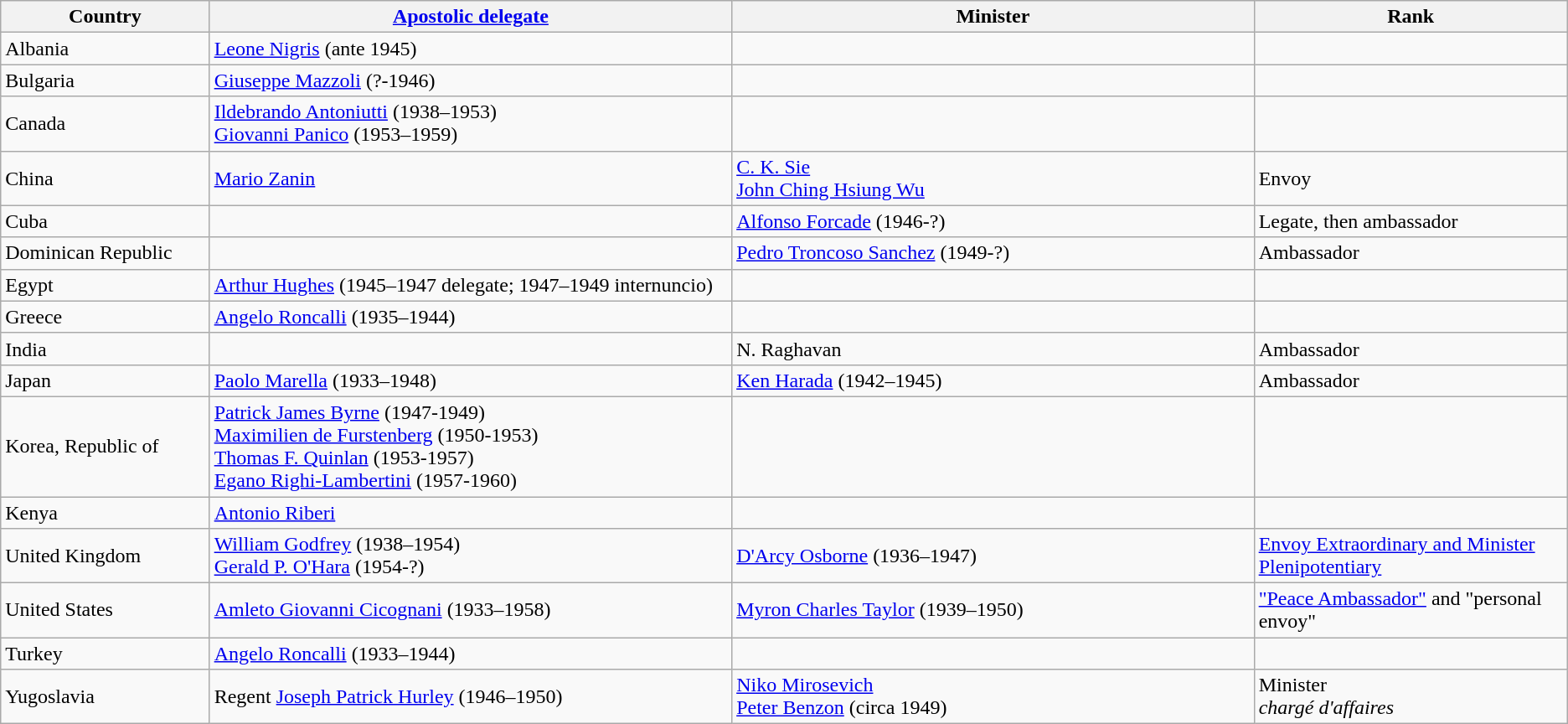<table class="wikitable sortable">
<tr>
<th width="10%">Country</th>
<th width="25%"><a href='#'>Apostolic delegate</a></th>
<th width="25%">Minister</th>
<th width="15%">Rank</th>
</tr>
<tr>
<td>Albania</td>
<td><a href='#'>Leone Nigris</a> (ante 1945)</td>
<td></td>
<td></td>
</tr>
<tr>
<td>Bulgaria</td>
<td><a href='#'>Giuseppe Mazzoli</a> (?-1946)</td>
<td></td>
<td></td>
</tr>
<tr>
<td>Canada</td>
<td><a href='#'>Ildebrando Antoniutti</a> (1938–1953)<br><a href='#'>Giovanni Panico</a> (1953–1959)</td>
<td></td>
<td></td>
</tr>
<tr>
<td>China</td>
<td><a href='#'>Mario Zanin</a></td>
<td><a href='#'>C. K. Sie</a><br><a href='#'>John Ching Hsiung Wu</a></td>
<td>Envoy</td>
</tr>
<tr>
<td>Cuba</td>
<td></td>
<td><a href='#'>Alfonso Forcade</a> (1946-?)</td>
<td>Legate, then ambassador</td>
</tr>
<tr>
<td>Dominican Republic</td>
<td></td>
<td><a href='#'>Pedro Troncoso Sanchez</a> (1949-?)</td>
<td>Ambassador</td>
</tr>
<tr>
<td>Egypt</td>
<td><a href='#'>Arthur Hughes</a> (1945–1947 delegate; 1947–1949 internuncio)</td>
<td></td>
<td></td>
</tr>
<tr>
<td>Greece</td>
<td><a href='#'>Angelo Roncalli</a> (1935–1944)</td>
<td></td>
<td></td>
</tr>
<tr>
<td>India</td>
<td></td>
<td>N. Raghavan</td>
<td>Ambassador</td>
</tr>
<tr>
<td>Japan</td>
<td><a href='#'>Paolo Marella</a> (1933–1948)</td>
<td><a href='#'>Ken Harada</a> (1942–1945)</td>
<td>Ambassador</td>
</tr>
<tr>
<td>Korea, Republic of</td>
<td><a href='#'>Patrick James Byrne</a> (1947-1949)<br><a href='#'>Maximilien de Furstenberg</a> (1950-1953)<br><a href='#'>Thomas F. Quinlan</a> (1953-1957)<br><a href='#'>Egano Righi-Lambertini</a> (1957-1960)</td>
<td></td>
<td></td>
</tr>
<tr>
<td>Kenya</td>
<td><a href='#'>Antonio Riberi</a></td>
<td></td>
<td></td>
</tr>
<tr>
<td>United Kingdom</td>
<td><a href='#'>William Godfrey</a> (1938–1954)<br><a href='#'>Gerald P. O'Hara</a> (1954-?)</td>
<td><a href='#'>D'Arcy Osborne</a> (1936–1947)</td>
<td><a href='#'>Envoy Extraordinary and Minister Plenipotentiary</a></td>
</tr>
<tr>
<td>United States</td>
<td><a href='#'>Amleto Giovanni Cicognani</a> (1933–1958)</td>
<td><a href='#'>Myron Charles Taylor</a> (1939–1950)</td>
<td><a href='#'>"Peace Ambassador"</a> and "personal envoy"</td>
</tr>
<tr>
<td>Turkey</td>
<td><a href='#'>Angelo Roncalli</a> (1933–1944)</td>
<td></td>
<td></td>
</tr>
<tr>
<td>Yugoslavia</td>
<td>Regent <a href='#'>Joseph Patrick Hurley</a> (1946–1950)</td>
<td><a href='#'>Niko Mirosevich</a><br><a href='#'>Peter Benzon</a> (circa 1949)</td>
<td>Minister<br><em>chargé d'affaires</em></td>
</tr>
</table>
